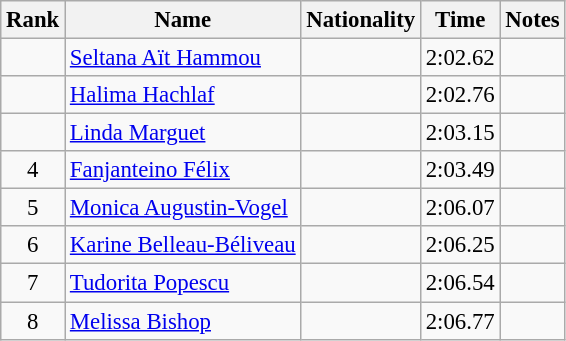<table class="wikitable sortable" style="text-align:center;font-size:95%">
<tr>
<th>Rank</th>
<th>Name</th>
<th>Nationality</th>
<th>Time</th>
<th>Notes</th>
</tr>
<tr>
<td></td>
<td align=left><a href='#'>Seltana Aït Hammou</a></td>
<td align=left></td>
<td>2:02.62</td>
<td></td>
</tr>
<tr>
<td></td>
<td align=left><a href='#'>Halima Hachlaf</a></td>
<td align=left></td>
<td>2:02.76</td>
<td></td>
</tr>
<tr>
<td></td>
<td align=left><a href='#'>Linda Marguet</a></td>
<td align=left></td>
<td>2:03.15</td>
<td></td>
</tr>
<tr>
<td>4</td>
<td align=left><a href='#'>Fanjanteino Félix</a></td>
<td align=left></td>
<td>2:03.49</td>
<td></td>
</tr>
<tr>
<td>5</td>
<td align=left><a href='#'>Monica Augustin-Vogel</a></td>
<td align=left></td>
<td>2:06.07</td>
<td></td>
</tr>
<tr>
<td>6</td>
<td align=left><a href='#'>Karine Belleau-Béliveau</a></td>
<td align=left></td>
<td>2:06.25</td>
<td></td>
</tr>
<tr>
<td>7</td>
<td align=left><a href='#'>Tudorita Popescu</a></td>
<td align=left></td>
<td>2:06.54</td>
<td></td>
</tr>
<tr>
<td>8</td>
<td align=left><a href='#'>Melissa Bishop</a></td>
<td align=left></td>
<td>2:06.77</td>
<td></td>
</tr>
</table>
